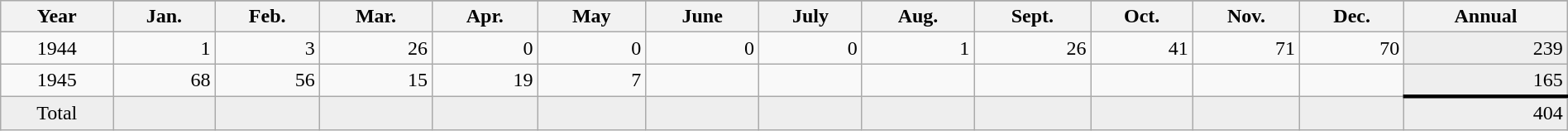<table class="wikitable" style="text-align: right; width: 100%">
<tr>
<th rowspan=2>Year</th>
</tr>
<tr>
<th>Jan.</th>
<th>Feb.</th>
<th>Mar.</th>
<th>Apr.</th>
<th>May</th>
<th>June</th>
<th>July</th>
<th>Aug.</th>
<th>Sept.</th>
<th>Oct.</th>
<th>Nov.</th>
<th>Dec.</th>
<th>Annual</th>
</tr>
<tr>
<td style="text-align:center">1944</td>
<td>1</td>
<td>3</td>
<td>26</td>
<td>0</td>
<td>0</td>
<td>0</td>
<td>0</td>
<td>1</td>
<td>26</td>
<td>41</td>
<td>71</td>
<td>70</td>
<td style="background: #eee;">239</td>
</tr>
<tr>
<td style="text-align:center">1945</td>
<td>68</td>
<td>56</td>
<td>15</td>
<td>19</td>
<td>7</td>
<td></td>
<td></td>
<td></td>
<td></td>
<td></td>
<td></td>
<td></td>
<td style="background: #eee;">165</td>
</tr>
<tr style="background: #eee;">
<td style="text-align:center">Total</td>
<td></td>
<td></td>
<td></td>
<td></td>
<td></td>
<td></td>
<td></td>
<td></td>
<td></td>
<td></td>
<td></td>
<td></td>
<td style="border-top: black solid">404</td>
</tr>
</table>
